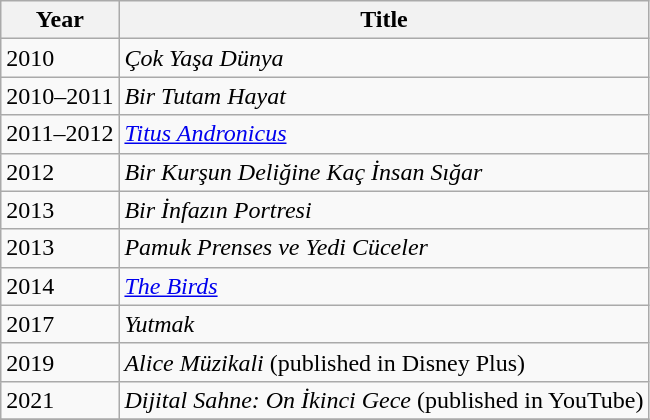<table class="wikitable">
<tr>
<th>Year</th>
<th>Title</th>
</tr>
<tr>
<td>2010</td>
<td><em>Çok Yaşa Dünya</em></td>
</tr>
<tr>
<td>2010–2011</td>
<td><em>Bir Tutam Hayat</em></td>
</tr>
<tr>
<td>2011–2012</td>
<td><em><a href='#'>Titus Andronicus</a></em></td>
</tr>
<tr>
<td>2012</td>
<td><em>Bir Kurşun Deliğine Kaç İnsan Sığar</em></td>
</tr>
<tr>
<td>2013</td>
<td><em>Bir İnfazın Portresi</em></td>
</tr>
<tr>
<td>2013</td>
<td><em>Pamuk Prenses ve Yedi Cüceler</em></td>
</tr>
<tr>
<td>2014</td>
<td><a href='#'><em>The Birds</em></a></td>
</tr>
<tr>
<td>2017</td>
<td><em>Yutmak</em></td>
</tr>
<tr>
<td>2019</td>
<td><em>Alice Müzikali</em> (published in Disney Plus)</td>
</tr>
<tr>
<td>2021</td>
<td><em>Dijital Sahne: On İkinci Gece</em> (published in YouTube)</td>
</tr>
<tr>
</tr>
</table>
